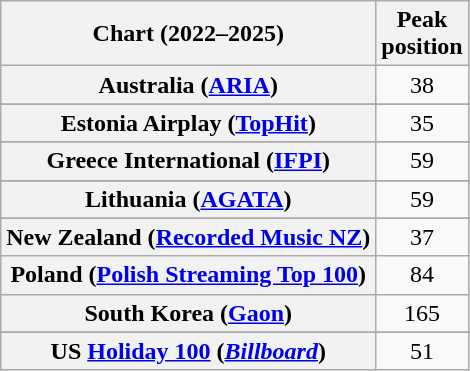<table class="wikitable sortable plainrowheaders" style="text-align:center;">
<tr>
<th scope="col">Chart (2022–2025)</th>
<th scope="col">Peak<br>position</th>
</tr>
<tr>
<th scope="row">Australia (<a href='#'>ARIA</a>)</th>
<td>38</td>
</tr>
<tr>
</tr>
<tr>
</tr>
<tr>
</tr>
<tr>
<th scope="row">Estonia Airplay (<a href='#'>TopHit</a>)</th>
<td>35</td>
</tr>
<tr>
</tr>
<tr>
</tr>
<tr>
<th scope="row">Greece International (<a href='#'>IFPI</a>)</th>
<td>59</td>
</tr>
<tr>
</tr>
<tr>
<th scope="row">Lithuania (<a href='#'>AGATA</a>)</th>
<td>59</td>
</tr>
<tr>
</tr>
<tr>
<th scope="row">New Zealand (<a href='#'>Recorded Music NZ</a>)</th>
<td>37</td>
</tr>
<tr>
<th scope="row">Poland (<a href='#'>Polish Streaming Top 100</a>)</th>
<td>84</td>
</tr>
<tr>
<th scope="row">South Korea (<a href='#'>Gaon</a>)</th>
<td>165</td>
</tr>
<tr>
</tr>
<tr>
</tr>
<tr>
</tr>
<tr>
</tr>
<tr>
</tr>
<tr>
<th scope="row">US <a href='#'>Holiday 100</a> (<em><a href='#'>Billboard</a></em>)</th>
<td>51</td>
</tr>
</table>
